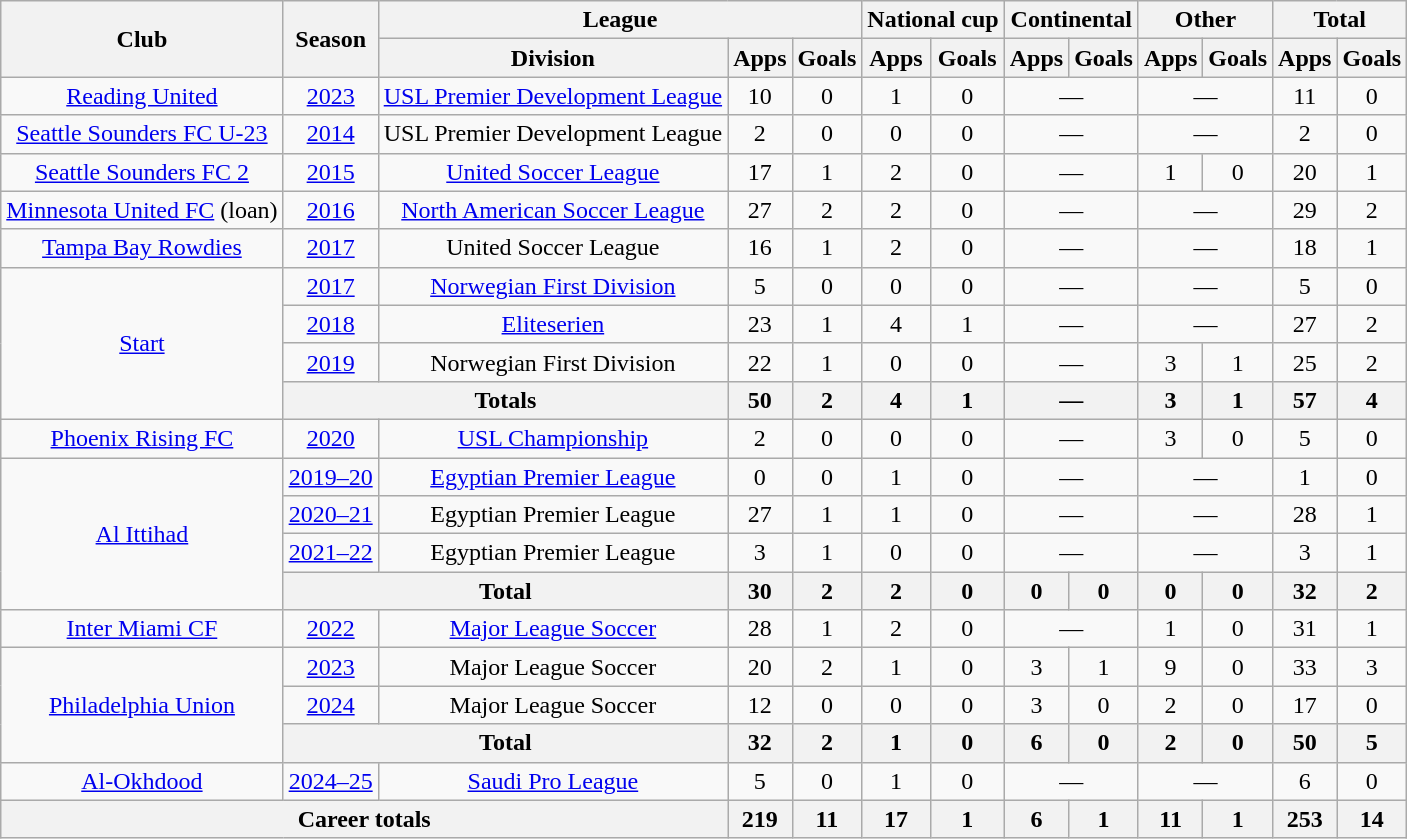<table class="wikitable" style="text-align:center">
<tr>
<th rowspan="2">Club</th>
<th rowspan="2">Season</th>
<th colspan="3">League</th>
<th colspan="2">National cup</th>
<th colspan="2">Continental</th>
<th colspan="2">Other</th>
<th colspan="2">Total</th>
</tr>
<tr>
<th>Division</th>
<th>Apps</th>
<th>Goals</th>
<th>Apps</th>
<th>Goals</th>
<th>Apps</th>
<th>Goals</th>
<th>Apps</th>
<th>Goals</th>
<th>Apps</th>
<th>Goals</th>
</tr>
<tr>
<td><a href='#'>Reading United</a></td>
<td><a href='#'>2023</a></td>
<td><a href='#'>USL Premier Development League</a></td>
<td>10</td>
<td>0</td>
<td>1</td>
<td>0</td>
<td colspan="2">—</td>
<td colspan="2">—</td>
<td>11</td>
<td>0</td>
</tr>
<tr>
<td><a href='#'>Seattle Sounders FC U-23</a></td>
<td><a href='#'>2014</a></td>
<td>USL Premier Development League</td>
<td>2</td>
<td>0</td>
<td>0</td>
<td>0</td>
<td colspan="2">—</td>
<td colspan="2">—</td>
<td>2</td>
<td>0</td>
</tr>
<tr>
<td><a href='#'>Seattle Sounders FC 2</a></td>
<td><a href='#'>2015</a></td>
<td><a href='#'>United Soccer League</a></td>
<td>17</td>
<td>1</td>
<td>2</td>
<td>0</td>
<td colspan="2">—</td>
<td>1</td>
<td>0</td>
<td>20</td>
<td>1</td>
</tr>
<tr>
<td><a href='#'>Minnesota United FC</a> (loan)</td>
<td><a href='#'>2016</a></td>
<td><a href='#'>North American Soccer League</a></td>
<td>27</td>
<td>2</td>
<td>2</td>
<td>0</td>
<td colspan="2">—</td>
<td colspan="2">—</td>
<td>29</td>
<td>2</td>
</tr>
<tr>
<td><a href='#'>Tampa Bay Rowdies</a></td>
<td><a href='#'>2017</a></td>
<td>United Soccer League</td>
<td>16</td>
<td>1</td>
<td>2</td>
<td>0</td>
<td colspan="2">—</td>
<td colspan="2">—</td>
<td>18</td>
<td>1</td>
</tr>
<tr>
<td rowspan="4"><a href='#'>Start</a></td>
<td><a href='#'>2017</a></td>
<td><a href='#'>Norwegian First Division</a></td>
<td>5</td>
<td>0</td>
<td>0</td>
<td>0</td>
<td colspan="2">—</td>
<td colspan="2">—</td>
<td>5</td>
<td>0</td>
</tr>
<tr>
<td><a href='#'>2018</a></td>
<td><a href='#'>Eliteserien</a></td>
<td>23</td>
<td>1</td>
<td>4</td>
<td>1</td>
<td colspan="2">—</td>
<td colspan="2">—</td>
<td>27</td>
<td>2</td>
</tr>
<tr>
<td><a href='#'>2019</a></td>
<td>Norwegian First Division</td>
<td>22</td>
<td>1</td>
<td>0</td>
<td>0</td>
<td colspan="2">—</td>
<td>3</td>
<td>1</td>
<td>25</td>
<td>2</td>
</tr>
<tr>
<th colspan="2">Totals</th>
<th>50</th>
<th>2</th>
<th>4</th>
<th>1</th>
<th colspan="2">—</th>
<th>3</th>
<th>1</th>
<th>57</th>
<th>4</th>
</tr>
<tr>
<td><a href='#'>Phoenix Rising FC</a></td>
<td><a href='#'>2020</a></td>
<td><a href='#'>USL Championship</a></td>
<td>2</td>
<td>0</td>
<td>0</td>
<td>0</td>
<td colspan="2">—</td>
<td>3</td>
<td>0</td>
<td>5</td>
<td>0</td>
</tr>
<tr>
<td rowspan="4"><a href='#'>Al Ittihad</a></td>
<td><a href='#'>2019–20</a></td>
<td><a href='#'>Egyptian Premier League</a></td>
<td>0</td>
<td>0</td>
<td>1</td>
<td>0</td>
<td colspan="2">—</td>
<td colspan="2">—</td>
<td>1</td>
<td>0</td>
</tr>
<tr>
<td><a href='#'>2020–21</a></td>
<td>Egyptian Premier League</td>
<td>27</td>
<td>1</td>
<td>1</td>
<td>0</td>
<td colspan="2">—</td>
<td colspan="2">—</td>
<td>28</td>
<td>1</td>
</tr>
<tr>
<td><a href='#'>2021–22</a></td>
<td>Egyptian Premier League</td>
<td>3</td>
<td>1</td>
<td>0</td>
<td>0</td>
<td colspan="2">—</td>
<td colspan="2">—</td>
<td>3</td>
<td>1</td>
</tr>
<tr>
<th colspan="2">Total</th>
<th>30</th>
<th>2</th>
<th>2</th>
<th>0</th>
<th>0</th>
<th>0</th>
<th>0</th>
<th>0</th>
<th>32</th>
<th>2</th>
</tr>
<tr>
<td><a href='#'>Inter Miami CF</a></td>
<td><a href='#'>2022</a></td>
<td><a href='#'>Major League Soccer</a></td>
<td>28</td>
<td>1</td>
<td>2</td>
<td>0</td>
<td colspan="2">—</td>
<td>1</td>
<td>0</td>
<td>31</td>
<td>1</td>
</tr>
<tr>
<td rowspan="3"><a href='#'>Philadelphia Union</a></td>
<td><a href='#'>2023</a></td>
<td>Major League Soccer</td>
<td>20</td>
<td>2</td>
<td>1</td>
<td>0</td>
<td>3</td>
<td>1</td>
<td>9</td>
<td>0</td>
<td>33</td>
<td>3</td>
</tr>
<tr>
<td><a href='#'>2024</a></td>
<td>Major League Soccer</td>
<td>12</td>
<td>0</td>
<td>0</td>
<td>0</td>
<td>3</td>
<td>0</td>
<td>2</td>
<td>0</td>
<td>17</td>
<td>0</td>
</tr>
<tr>
<th colspan="2">Total</th>
<th>32</th>
<th>2</th>
<th>1</th>
<th>0</th>
<th>6</th>
<th>0</th>
<th>2</th>
<th>0</th>
<th>50</th>
<th>5</th>
</tr>
<tr>
<td><a href='#'>Al-Okhdood</a></td>
<td><a href='#'>2024–25</a></td>
<td><a href='#'>Saudi Pro League</a></td>
<td>5</td>
<td>0</td>
<td>1</td>
<td>0</td>
<td colspan="2">—</td>
<td colspan="2">—</td>
<td>6</td>
<td>0</td>
</tr>
<tr>
<th colspan="3">Career totals</th>
<th>219</th>
<th>11</th>
<th>17</th>
<th>1</th>
<th>6</th>
<th>1</th>
<th>11</th>
<th>1</th>
<th>253</th>
<th>14</th>
</tr>
</table>
